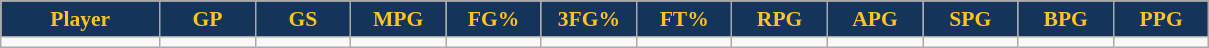<table class="wikitable sortable" style="font-size: 90%">
<tr>
<th style="background:#14345B;color:#ffc322;" width="10%">Player</th>
<th style="background:#14345B;color:#ffc322;" width="6%">GP</th>
<th style="background:#14345B;color:#ffc322;" width="6%">GS</th>
<th style="background:#14345B;color:#ffc322;" width="6%">MPG</th>
<th style="background:#14345B;color:#ffc322;" width="6%">FG%</th>
<th style="background:#14345B;color:#ffc322;" width="6%">3FG%</th>
<th style="background:#14345B;color:#ffc322;" width="6%">FT%</th>
<th style="background:#14345B;color:#ffc322;" width="6%">RPG</th>
<th style="background:#14345B;color:#ffc322;" width="6%">APG</th>
<th style="background:#14345B;color:#ffc322;" width="6%">SPG</th>
<th style="background:#14345B;color:#ffc322;" width="6%">BPG</th>
<th style="background:#14345B;color:#ffc322;" width="6%">PPG</th>
</tr>
<tr>
<td></td>
<td></td>
<td></td>
<td></td>
<td></td>
<td></td>
<td></td>
<td></td>
<td></td>
<td></td>
<td></td>
<td></td>
</tr>
</table>
